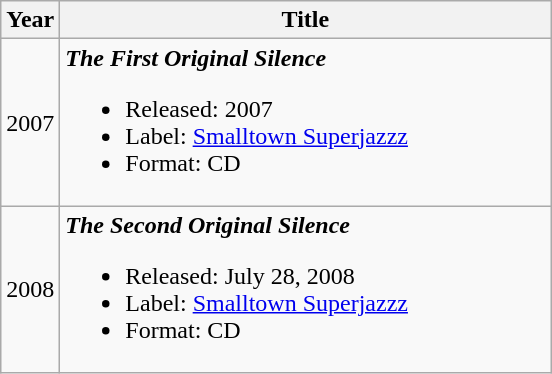<table class="wikitable">
<tr>
<th>Year</th>
<th style="width:225px;">Title</th>
</tr>
<tr>
<td>2007</td>
<td style="width:20em"><strong><em>The First Original Silence</em></strong><br><ul><li>Released: 2007</li><li>Label: <a href='#'>Smalltown Superjazzz</a> </li><li>Format: CD</li></ul></td>
</tr>
<tr>
<td>2008</td>
<td style="width:20em"><strong><em>The Second Original Silence</em></strong><br><ul><li>Released: July 28, 2008</li><li>Label: <a href='#'>Smalltown Superjazzz</a> </li><li>Format: CD</li></ul></td>
</tr>
</table>
